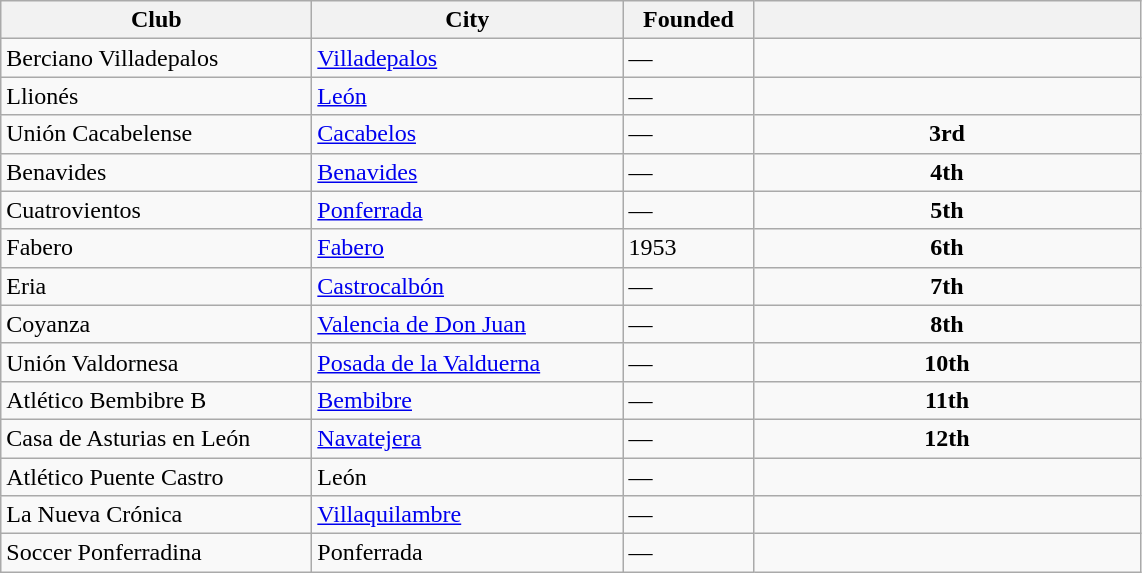<table class="wikitable sortable">
<tr>
<th width=200>Club</th>
<th width=200>City</th>
<th width=80>Founded</th>
<th width=250></th>
</tr>
<tr>
<td>Berciano Villadepalos</td>
<td><a href='#'>Villadepalos</a></td>
<td>—</td>
<td align=center><strong></strong></td>
</tr>
<tr>
<td>Llionés</td>
<td><a href='#'>León</a></td>
<td>—</td>
<td align=center><strong></strong></td>
</tr>
<tr>
<td>Unión Cacabelense</td>
<td><a href='#'>Cacabelos</a></td>
<td>—</td>
<td align=center><strong>3rd</strong></td>
</tr>
<tr>
<td>Benavides</td>
<td><a href='#'>Benavides</a></td>
<td>—</td>
<td align=center><strong>4th</strong></td>
</tr>
<tr>
<td>Cuatrovientos</td>
<td><a href='#'>Ponferrada</a></td>
<td>—</td>
<td align=center><strong>5th</strong></td>
</tr>
<tr>
<td>Fabero</td>
<td><a href='#'>Fabero</a></td>
<td>1953</td>
<td align=center><strong>6th</strong></td>
</tr>
<tr>
<td>Eria</td>
<td><a href='#'>Castrocalbón</a></td>
<td>—</td>
<td align=center><strong>7th</strong></td>
</tr>
<tr>
<td>Coyanza</td>
<td><a href='#'>Valencia de Don Juan</a></td>
<td>—</td>
<td align=center><strong>8th</strong></td>
</tr>
<tr>
<td>Unión Valdornesa</td>
<td><a href='#'>Posada de la Valduerna</a></td>
<td>—</td>
<td align=center><strong>10th</strong></td>
</tr>
<tr>
<td>Atlético Bembibre B</td>
<td><a href='#'>Bembibre</a></td>
<td>—</td>
<td align=center><strong>11th</strong></td>
</tr>
<tr>
<td>Casa de Asturias en León</td>
<td><a href='#'>Navatejera</a></td>
<td>—</td>
<td align=center><strong>12th</strong></td>
</tr>
<tr>
<td>Atlético Puente Castro</td>
<td>León</td>
<td>—</td>
<td align=center></td>
</tr>
<tr>
<td>La Nueva Crónica</td>
<td><a href='#'>Villaquilambre</a></td>
<td>—</td>
<td align=center></td>
</tr>
<tr>
<td>Soccer Ponferradina</td>
<td>Ponferrada</td>
<td>—</td>
<td align=center></td>
</tr>
</table>
